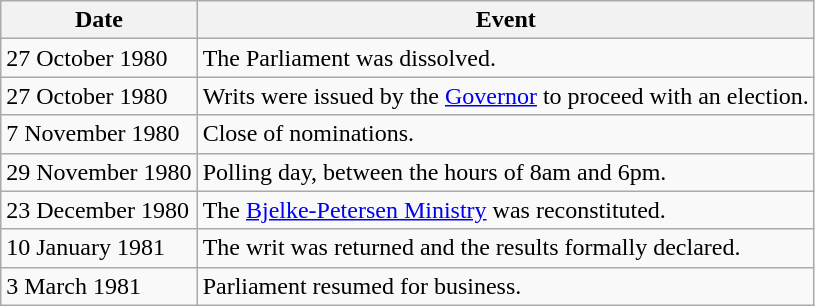<table class="wikitable">
<tr>
<th>Date</th>
<th>Event</th>
</tr>
<tr>
<td>27 October 1980</td>
<td>The Parliament was dissolved.</td>
</tr>
<tr>
<td>27 October 1980</td>
<td>Writs were issued by the <a href='#'>Governor</a> to proceed with an election.</td>
</tr>
<tr>
<td>7 November 1980</td>
<td>Close of nominations.</td>
</tr>
<tr>
<td>29 November 1980</td>
<td>Polling day, between the hours of 8am and 6pm.</td>
</tr>
<tr>
<td>23 December 1980</td>
<td>The <a href='#'>Bjelke-Petersen Ministry</a> was reconstituted.</td>
</tr>
<tr>
<td>10 January 1981</td>
<td>The writ was returned and the results formally declared.</td>
</tr>
<tr>
<td>3 March 1981</td>
<td>Parliament resumed for business.</td>
</tr>
</table>
